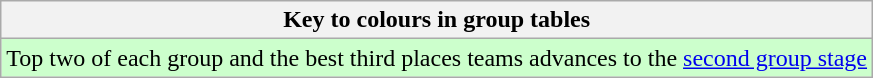<table class="wikitable">
<tr>
<th>Key to colours in group tables</th>
</tr>
<tr bgcolor="#ccffcc">
<td>Top two of each group and the best third places teams advances to the <a href='#'>second group stage</a></td>
</tr>
</table>
